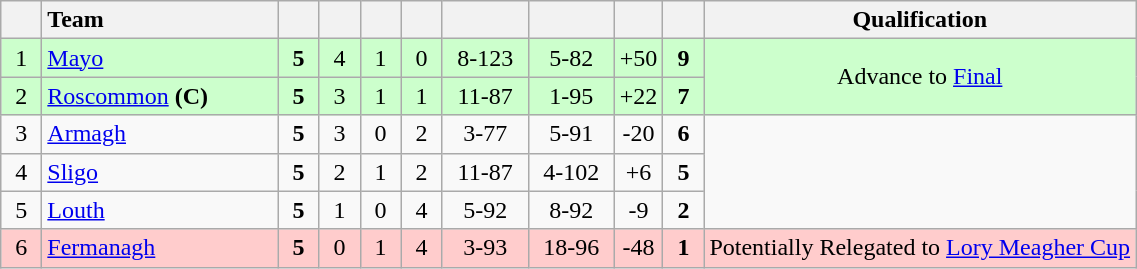<table class="wikitable" style="text-align:center">
<tr>
<th width="20"></th>
<th width="150" style="text-align:left;">Team</th>
<th width="20"></th>
<th width="20"></th>
<th width="20"></th>
<th width="20"></th>
<th width="50"></th>
<th width="50"></th>
<th width="20"></th>
<th width="20"></th>
<th>Qualification</th>
</tr>
<tr style="background:#ccffcc">
<td>1</td>
<td style="text-align:left"> <a href='#'>Mayo</a></td>
<td><strong>5</strong></td>
<td>4</td>
<td>1</td>
<td>0</td>
<td>8-123</td>
<td>5-82</td>
<td>+50</td>
<td><strong>9</strong></td>
<td rowspan="2">Advance to <a href='#'>Final</a></td>
</tr>
<tr style="background:#ccffcc">
<td>2</td>
<td style="text-align:left"> <a href='#'>Roscommon</a> <strong>(C)</strong></td>
<td><strong>5</strong></td>
<td>3</td>
<td>1</td>
<td>1</td>
<td>11-87</td>
<td>1-95</td>
<td>+22</td>
<td><strong>7</strong></td>
</tr>
<tr>
<td>3</td>
<td style="text-align:left"> <a href='#'>Armagh</a></td>
<td><strong>5</strong></td>
<td>3</td>
<td>0</td>
<td>2</td>
<td>3-77</td>
<td>5-91</td>
<td>-20</td>
<td><strong>6</strong></td>
<td rowspan="3"></td>
</tr>
<tr>
<td>4</td>
<td style="text-align:left"> <a href='#'>Sligo</a></td>
<td><strong>5</strong></td>
<td>2</td>
<td>1</td>
<td>2</td>
<td>11-87</td>
<td>4-102</td>
<td>+6</td>
<td><strong>5</strong></td>
</tr>
<tr>
<td>5</td>
<td style="text-align:left"> <a href='#'>Louth</a></td>
<td><strong>5</strong></td>
<td>1</td>
<td>0</td>
<td>4</td>
<td>5-92</td>
<td>8-92</td>
<td>-9</td>
<td><strong>2</strong></td>
</tr>
<tr style="background:#ffcccc">
<td>6</td>
<td style="text-align:left"> <a href='#'>Fermanagh</a></td>
<td><strong>5</strong></td>
<td>0</td>
<td>1</td>
<td>4</td>
<td>3-93</td>
<td>18-96</td>
<td>-48</td>
<td><strong>1</strong></td>
<td>Potentially Relegated to <a href='#'>Lory Meagher Cup</a></td>
</tr>
</table>
